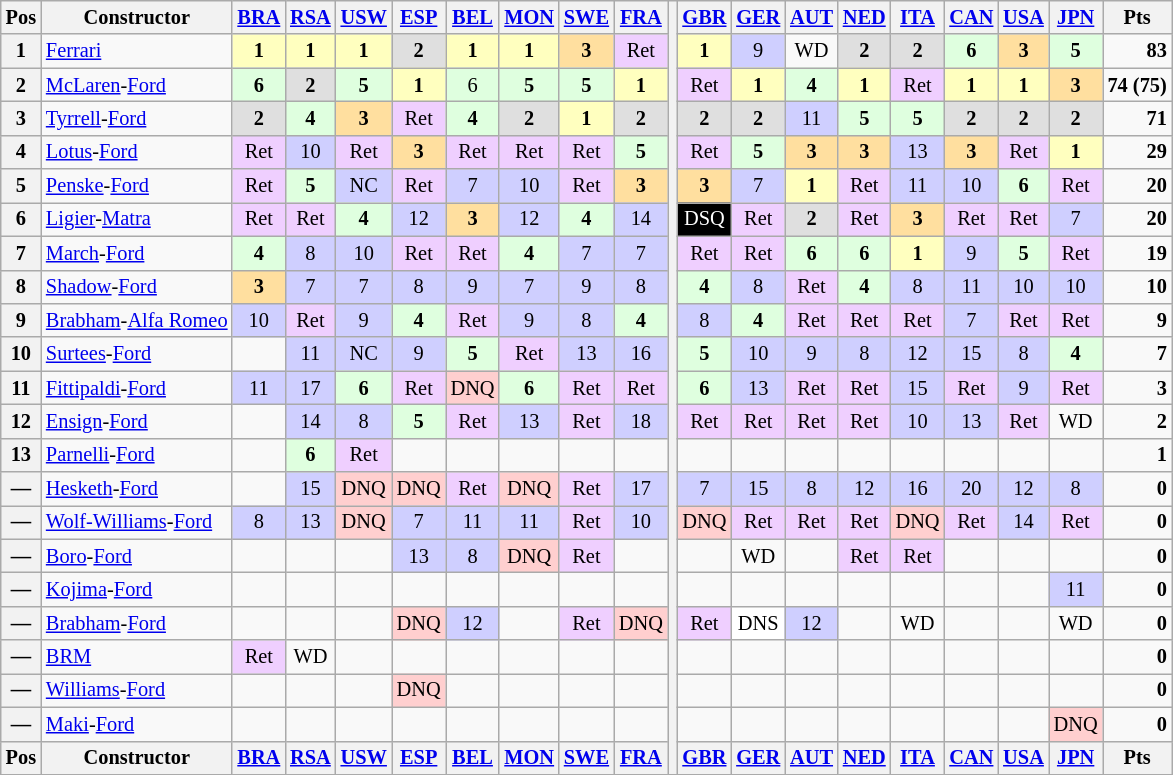<table class="wikitable" style="font-size: 85%; text-align:center;">
<tr valign="top">
<th valign="middle">Pos</th>
<th valign="middle">Constructor</th>
<th><a href='#'>BRA</a><br> </th>
<th><a href='#'>RSA</a><br> </th>
<th><a href='#'>USW</a><br> </th>
<th><a href='#'>ESP</a><br> </th>
<th><a href='#'>BEL</a><br> </th>
<th><a href='#'>MON</a><br> </th>
<th><a href='#'>SWE</a><br> </th>
<th><a href='#'>FRA</a><br> </th>
<th rowspan="23"></th>
<th><a href='#'>GBR</a><br> </th>
<th><a href='#'>GER</a><br> </th>
<th><a href='#'>AUT</a><br> </th>
<th><a href='#'>NED</a><br> </th>
<th><a href='#'>ITA</a><br> </th>
<th><a href='#'>CAN</a><br> </th>
<th><a href='#'>USA</a><br> </th>
<th><a href='#'>JPN</a><br> </th>
<th valign="middle">Pts</th>
</tr>
<tr>
<th>1</th>
<td align="left"> <a href='#'>Ferrari</a></td>
<td bgcolor="#ffffbf"><strong>1</strong></td>
<td bgcolor="#ffffbf"><strong>1</strong></td>
<td bgcolor="#ffffbf"><strong>1</strong></td>
<td bgcolor="#dfdfdf"><strong>2</strong></td>
<td bgcolor="#ffffbf"><strong>1</strong></td>
<td bgcolor="#ffffbf"><strong>1</strong></td>
<td bgcolor="#ffdf9f"><strong>3</strong></td>
<td bgcolor="#efcfff">Ret</td>
<td bgcolor="#ffffbf"><strong>1</strong></td>
<td bgcolor="#cfcfff">9</td>
<td>WD</td>
<td bgcolor="#dfdfdf"><strong>2</strong></td>
<td bgcolor="#dfdfdf"><strong>2</strong></td>
<td bgcolor="#dfffdf"><strong>6</strong></td>
<td bgcolor="#ffdf9f"><strong>3</strong></td>
<td bgcolor="#dfffdf"><strong>5</strong></td>
<td align="right"><strong>83</strong></td>
</tr>
<tr>
<th>2</th>
<td align="left"> <a href='#'>McLaren</a>-<a href='#'>Ford</a></td>
<td bgcolor="#dfffdf"><strong>6</strong></td>
<td bgcolor="#dfdfdf"><strong>2</strong></td>
<td bgcolor="#dfffdf"><strong>5</strong></td>
<td bgcolor="#ffffbf"><strong>1</strong></td>
<td bgcolor="#dfffdf">6</td>
<td bgcolor="#dfffdf"><strong>5</strong></td>
<td bgcolor="#dfffdf"><strong>5</strong></td>
<td bgcolor="#ffffbf"><strong>1</strong></td>
<td bgcolor="#efcfff">Ret</td>
<td bgcolor="#ffffbf"><strong>1</strong></td>
<td bgcolor="#dfffdf"><strong>4</strong></td>
<td bgcolor="#ffffbf"><strong>1</strong></td>
<td bgcolor="#efcfff">Ret</td>
<td bgcolor="#ffffbf"><strong>1</strong></td>
<td bgcolor="#ffffbf"><strong>1</strong></td>
<td bgcolor="#ffdf9f"><strong>3</strong></td>
<td align="right"><strong>74 (75)</strong></td>
</tr>
<tr>
<th>3</th>
<td align="left"> <a href='#'>Tyrrell</a>-<a href='#'>Ford</a></td>
<td bgcolor="#dfdfdf"><strong>2</strong></td>
<td bgcolor="#dfffdf"><strong>4</strong></td>
<td bgcolor="#ffdf9f"><strong>3</strong></td>
<td bgcolor="#efcfff">Ret</td>
<td bgcolor="#dfffdf"><strong>4</strong></td>
<td bgcolor="#dfdfdf"><strong>2</strong></td>
<td bgcolor="#ffffbf"><strong>1</strong></td>
<td bgcolor="#dfdfdf"><strong>2</strong></td>
<td bgcolor="#dfdfdf"><strong>2</strong></td>
<td bgcolor="#dfdfdf"><strong>2</strong></td>
<td bgcolor="#cfcfff">11</td>
<td bgcolor="#dfffdf"><strong>5</strong></td>
<td bgcolor="#dfffdf"><strong>5</strong></td>
<td bgcolor="#dfdfdf"><strong>2</strong></td>
<td bgcolor="#dfdfdf"><strong>2</strong></td>
<td bgcolor="#dfdfdf"><strong>2</strong></td>
<td align="right"><strong>71</strong></td>
</tr>
<tr>
<th>4</th>
<td align="left"> <a href='#'>Lotus</a>-<a href='#'>Ford</a></td>
<td bgcolor="#efcfff">Ret</td>
<td bgcolor="#cfcfff">10</td>
<td bgcolor="#efcfff">Ret</td>
<td bgcolor="#ffdf9f"><strong>3</strong></td>
<td bgcolor="#efcfff">Ret</td>
<td bgcolor="#efcfff">Ret</td>
<td bgcolor="#efcfff">Ret</td>
<td bgcolor="#dfffdf"><strong>5</strong></td>
<td bgcolor="#efcfff">Ret</td>
<td bgcolor="#dfffdf"><strong>5</strong></td>
<td bgcolor="#ffdf9f"><strong>3</strong></td>
<td bgcolor="#ffdf9f"><strong>3</strong></td>
<td bgcolor="#cfcfff">13</td>
<td bgcolor="#ffdf9f"><strong>3</strong></td>
<td bgcolor="#efcfff">Ret</td>
<td bgcolor="#ffffbf"><strong>1</strong></td>
<td align="right"><strong>29</strong></td>
</tr>
<tr>
<th>5</th>
<td align="left"> <a href='#'>Penske</a>-<a href='#'>Ford</a></td>
<td bgcolor="#efcfff">Ret</td>
<td bgcolor="#dfffdf"><strong>5</strong></td>
<td bgcolor="#cfcfff">NC</td>
<td bgcolor="#efcfff">Ret</td>
<td bgcolor="#cfcfff">7</td>
<td bgcolor="#cfcfff">10</td>
<td bgcolor="#efcfff">Ret</td>
<td bgcolor="#ffdf9f"><strong>3</strong></td>
<td bgcolor="#ffdf9f"><strong>3</strong></td>
<td bgcolor="#cfcfff">7</td>
<td bgcolor="#ffffbf"><strong>1</strong></td>
<td bgcolor="#efcfff">Ret</td>
<td bgcolor="#cfcfff">11</td>
<td bgcolor="#cfcfff">10</td>
<td bgcolor="#dfffdf"><strong>6</strong></td>
<td bgcolor="#efcfff">Ret</td>
<td align="right"><strong>20</strong></td>
</tr>
<tr>
<th>6</th>
<td align="left"> <a href='#'>Ligier</a>-<a href='#'>Matra</a></td>
<td bgcolor="#efcfff">Ret</td>
<td bgcolor="#efcfff">Ret</td>
<td bgcolor="#dfffdf"><strong>4</strong></td>
<td bgcolor="#cfcfff">12</td>
<td bgcolor="#ffdf9f"><strong>3</strong></td>
<td bgcolor="#cfcfff">12</td>
<td bgcolor="#dfffdf"><strong>4</strong></td>
<td bgcolor="#cfcfff">14</td>
<td bgcolor="#000000" style="color: white">DSQ</td>
<td bgcolor="#efcfff">Ret</td>
<td bgcolor="#dfdfdf"><strong>2</strong></td>
<td bgcolor="#efcfff">Ret</td>
<td bgcolor="#ffdf9f"><strong>3</strong></td>
<td bgcolor="#efcfff">Ret</td>
<td bgcolor="#efcfff">Ret</td>
<td bgcolor="#cfcfff">7</td>
<td align="right"><strong>20</strong></td>
</tr>
<tr>
<th>7</th>
<td align="left"> <a href='#'>March</a>-<a href='#'>Ford</a></td>
<td bgcolor="#dfffdf"><strong>4</strong></td>
<td bgcolor="#cfcfff">8</td>
<td bgcolor="#cfcfff">10</td>
<td bgcolor="#efcfff">Ret</td>
<td bgcolor="#efcfff">Ret</td>
<td bgcolor="#dfffdf"><strong>4</strong></td>
<td bgcolor="#cfcfff">7</td>
<td bgcolor="#cfcfff">7</td>
<td bgcolor="#efcfff">Ret</td>
<td bgcolor="#efcfff">Ret</td>
<td bgcolor="#dfffdf"><strong>6</strong></td>
<td bgcolor="#dfffdf"><strong>6</strong></td>
<td bgcolor="#ffffbf"><strong>1</strong></td>
<td bgcolor="#cfcfff">9</td>
<td bgcolor="#dfffdf"><strong>5</strong></td>
<td bgcolor="#efcfff">Ret</td>
<td align="right"><strong>19</strong></td>
</tr>
<tr>
<th>8</th>
<td align="left"> <a href='#'>Shadow</a>-<a href='#'>Ford</a></td>
<td bgcolor="#ffdf9f"><strong>3</strong></td>
<td bgcolor="#cfcfff">7</td>
<td bgcolor="#cfcfff">7</td>
<td bgcolor="#cfcfff">8</td>
<td bgcolor="#cfcfff">9</td>
<td bgcolor="#cfcfff">7</td>
<td bgcolor="#cfcfff">9</td>
<td bgcolor="#cfcfff">8</td>
<td bgcolor="#dfffdf"><strong>4</strong></td>
<td bgcolor="#cfcfff">8</td>
<td bgcolor="#efcfff">Ret</td>
<td bgcolor="#dfffdf"><strong>4</strong></td>
<td bgcolor="#cfcfff">8</td>
<td bgcolor="#cfcfff">11</td>
<td bgcolor="#cfcfff">10</td>
<td bgcolor="#cfcfff">10</td>
<td align="right"><strong>10</strong></td>
</tr>
<tr>
<th>9</th>
<td align="left"> <a href='#'>Brabham</a>-<a href='#'>Alfa Romeo</a></td>
<td bgcolor="#cfcfff">10</td>
<td bgcolor="#efcfff">Ret</td>
<td bgcolor="#cfcfff">9</td>
<td bgcolor="#dfffdf"><strong>4</strong></td>
<td bgcolor="#efcfff">Ret</td>
<td bgcolor="#cfcfff">9</td>
<td bgcolor="#cfcfff">8</td>
<td bgcolor="#dfffdf"><strong>4</strong></td>
<td bgcolor="#cfcfff">8</td>
<td bgcolor="#dfffdf"><strong>4</strong></td>
<td bgcolor="#efcfff">Ret</td>
<td bgcolor="#efcfff">Ret</td>
<td bgcolor="#efcfff">Ret</td>
<td bgcolor="#cfcfff">7</td>
<td bgcolor="#efcfff">Ret</td>
<td bgcolor="#efcfff">Ret</td>
<td align="right"><strong>9</strong></td>
</tr>
<tr>
<th>10</th>
<td align="left"> <a href='#'>Surtees</a>-<a href='#'>Ford</a></td>
<td></td>
<td bgcolor="#cfcfff">11</td>
<td bgcolor="#cfcfff">NC</td>
<td bgcolor="#cfcfff">9</td>
<td bgcolor="#dfffdf"><strong>5</strong></td>
<td bgcolor="#efcfff">Ret</td>
<td bgcolor="#cfcfff">13</td>
<td bgcolor="#cfcfff">16</td>
<td bgcolor="#dfffdf"><strong>5</strong></td>
<td bgcolor="#cfcfff">10</td>
<td bgcolor="#cfcfff">9</td>
<td bgcolor="#cfcfff">8</td>
<td bgcolor="#cfcfff">12</td>
<td bgcolor="#cfcfff">15</td>
<td bgcolor="#cfcfff">8</td>
<td bgcolor="#dfffdf"><strong>4</strong></td>
<td align="right"><strong>7</strong></td>
</tr>
<tr>
<th>11</th>
<td align="left"> <a href='#'>Fittipaldi</a>-<a href='#'>Ford</a></td>
<td bgcolor="#cfcfff">11</td>
<td bgcolor="#cfcfff">17</td>
<td bgcolor="#dfffdf"><strong>6</strong></td>
<td bgcolor="#efcfff">Ret</td>
<td bgcolor="#ffcfcf">DNQ</td>
<td bgcolor="#dfffdf"><strong>6</strong></td>
<td bgcolor="#efcfff">Ret</td>
<td bgcolor="#efcfff">Ret</td>
<td bgcolor="#dfffdf"><strong>6</strong></td>
<td bgcolor="#cfcfff">13</td>
<td bgcolor="#efcfff">Ret</td>
<td bgcolor="#efcfff">Ret</td>
<td bgcolor="#cfcfff">15</td>
<td bgcolor="#efcfff">Ret</td>
<td bgcolor="#cfcfff">9</td>
<td bgcolor="#efcfff">Ret</td>
<td align="right"><strong>3</strong></td>
</tr>
<tr>
<th>12</th>
<td align="left"> <a href='#'>Ensign</a>-<a href='#'>Ford</a></td>
<td></td>
<td bgcolor="#cfcfff">14</td>
<td bgcolor="#cfcfff">8</td>
<td bgcolor="#dfffdf"><strong>5</strong></td>
<td bgcolor="#efcfff">Ret</td>
<td bgcolor="#cfcfff">13</td>
<td bgcolor="#efcfff">Ret</td>
<td bgcolor="#cfcfff">18</td>
<td bgcolor="#efcfff">Ret</td>
<td bgcolor="#efcfff">Ret</td>
<td bgcolor="#efcfff">Ret</td>
<td bgcolor="#efcfff">Ret</td>
<td bgcolor="#cfcfff">10</td>
<td bgcolor="#cfcfff">13</td>
<td bgcolor="#efcfff">Ret</td>
<td>WD</td>
<td align="right"><strong>2</strong></td>
</tr>
<tr>
<th>13</th>
<td align="left"> <a href='#'>Parnelli</a>-<a href='#'>Ford</a></td>
<td></td>
<td bgcolor="#dfffdf"><strong>6</strong></td>
<td bgcolor="#efcfff">Ret</td>
<td></td>
<td></td>
<td></td>
<td></td>
<td></td>
<td></td>
<td></td>
<td></td>
<td></td>
<td></td>
<td></td>
<td></td>
<td></td>
<td align="right"><strong>1</strong></td>
</tr>
<tr>
<th>—</th>
<td align="left"> <a href='#'>Hesketh</a>-<a href='#'>Ford</a></td>
<td></td>
<td bgcolor="#cfcfff">15</td>
<td bgcolor="#ffcfcf">DNQ</td>
<td bgcolor="#ffcfcf">DNQ</td>
<td bgcolor="#efcfff">Ret</td>
<td bgcolor="#ffcfcf">DNQ</td>
<td bgcolor="#efcfff">Ret</td>
<td bgcolor="#cfcfff">17</td>
<td bgcolor="#cfcfff">7</td>
<td bgcolor="#cfcfff">15</td>
<td bgcolor="#cfcfff">8</td>
<td bgcolor="#cfcfff">12</td>
<td bgcolor="#cfcfff">16</td>
<td bgcolor="#cfcfff">20</td>
<td bgcolor="#cfcfff">12</td>
<td bgcolor="#cfcfff">8</td>
<td align="right"><strong>0</strong></td>
</tr>
<tr>
<th>—</th>
<td align="left"> <a href='#'>Wolf-Williams</a>-<a href='#'>Ford</a></td>
<td bgcolor="#cfcfff">8</td>
<td bgcolor="#cfcfff">13</td>
<td bgcolor="#ffcfcf">DNQ</td>
<td bgcolor="#cfcfff">7</td>
<td bgcolor="#cfcfff">11</td>
<td bgcolor="#cfcfff">11</td>
<td bgcolor="#efcfff">Ret</td>
<td bgcolor="#cfcfff">10</td>
<td bgcolor="#ffcfcf">DNQ</td>
<td bgcolor="#efcfff">Ret</td>
<td bgcolor="#efcfff">Ret</td>
<td bgcolor="#efcfff">Ret</td>
<td bgcolor="#ffcfcf">DNQ</td>
<td bgcolor="#efcfff">Ret</td>
<td bgcolor="#cfcfff">14</td>
<td bgcolor="#efcfff">Ret</td>
<td align="right"><strong>0</strong></td>
</tr>
<tr>
<th>—</th>
<td align="left"> <a href='#'>Boro</a>-<a href='#'>Ford</a></td>
<td></td>
<td></td>
<td></td>
<td bgcolor="#cfcfff">13</td>
<td bgcolor="#cfcfff">8</td>
<td bgcolor="#ffcfcf">DNQ</td>
<td bgcolor="#efcfff">Ret</td>
<td></td>
<td></td>
<td>WD</td>
<td></td>
<td bgcolor="#efcfff">Ret</td>
<td bgcolor="#efcfff">Ret</td>
<td></td>
<td></td>
<td></td>
<td align="right"><strong>0</strong></td>
</tr>
<tr>
<th>—</th>
<td align="left"> <a href='#'>Kojima</a>-<a href='#'>Ford</a></td>
<td></td>
<td></td>
<td></td>
<td></td>
<td></td>
<td></td>
<td></td>
<td></td>
<td></td>
<td></td>
<td></td>
<td></td>
<td></td>
<td></td>
<td></td>
<td bgcolor="#cfcfff">11</td>
<td align="right"><strong>0</strong></td>
</tr>
<tr>
<th>—</th>
<td align="left"> <a href='#'>Brabham</a>-<a href='#'>Ford</a></td>
<td></td>
<td></td>
<td></td>
<td bgcolor="#ffcfcf">DNQ</td>
<td bgcolor="#cfcfff">12</td>
<td></td>
<td bgcolor="#efcfff">Ret</td>
<td bgcolor="#ffcfcf">DNQ</td>
<td bgcolor="#efcfff">Ret</td>
<td bgcolor="#ffffff">DNS</td>
<td bgcolor="#cfcfff">12</td>
<td></td>
<td>WD</td>
<td></td>
<td></td>
<td>WD</td>
<td align="right"><strong>0</strong></td>
</tr>
<tr>
<th>—</th>
<td align="left"> <a href='#'>BRM</a></td>
<td bgcolor="#efcfff">Ret</td>
<td>WD</td>
<td></td>
<td></td>
<td></td>
<td></td>
<td></td>
<td></td>
<td></td>
<td></td>
<td></td>
<td></td>
<td></td>
<td></td>
<td></td>
<td></td>
<td align="right"><strong>0</strong></td>
</tr>
<tr>
<th>—</th>
<td align="left"> <a href='#'>Williams</a>-<a href='#'>Ford</a></td>
<td></td>
<td></td>
<td></td>
<td bgcolor="#ffcfcf">DNQ</td>
<td></td>
<td></td>
<td></td>
<td></td>
<td></td>
<td></td>
<td></td>
<td></td>
<td></td>
<td></td>
<td></td>
<td></td>
<td align="right"><strong>0</strong></td>
</tr>
<tr>
<th>—</th>
<td align="left"> <a href='#'>Maki</a>-<a href='#'>Ford</a></td>
<td></td>
<td></td>
<td></td>
<td></td>
<td></td>
<td></td>
<td></td>
<td></td>
<td></td>
<td></td>
<td></td>
<td></td>
<td></td>
<td></td>
<td></td>
<td bgcolor="#ffcfcf">DNQ</td>
<td align="right"><strong>0</strong></td>
</tr>
<tr valign="top">
<th valign="middle">Pos</th>
<th valign="middle">Constructor</th>
<th><a href='#'>BRA</a><br> </th>
<th><a href='#'>RSA</a><br> </th>
<th><a href='#'>USW</a><br> </th>
<th><a href='#'>ESP</a><br> </th>
<th><a href='#'>BEL</a><br> </th>
<th><a href='#'>MON</a><br> </th>
<th><a href='#'>SWE</a><br> </th>
<th><a href='#'>FRA</a><br> </th>
<th><a href='#'>GBR</a><br> </th>
<th><a href='#'>GER</a><br> </th>
<th><a href='#'>AUT</a><br> </th>
<th><a href='#'>NED</a><br> </th>
<th><a href='#'>ITA</a><br> </th>
<th><a href='#'>CAN</a><br> </th>
<th><a href='#'>USA</a><br> </th>
<th><a href='#'>JPN</a><br> </th>
<th valign="middle">Pts</th>
</tr>
<tr>
</tr>
</table>
